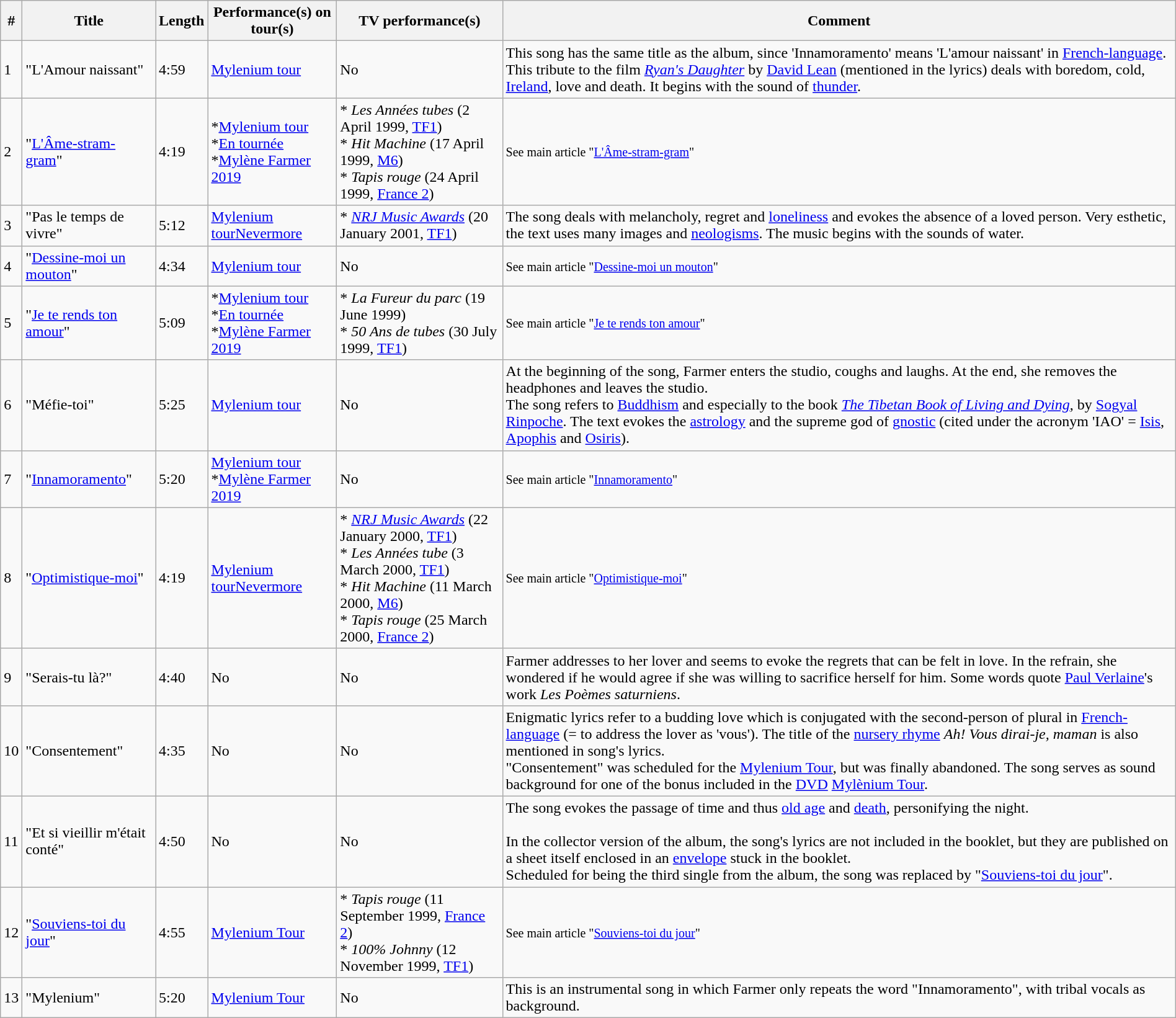<table class="wikitable" width="100%" border="1">
<tr>
<th>#</th>
<th>Title</th>
<th>Length</th>
<th>Performance(s) on tour(s)</th>
<th>TV performance(s)</th>
<th>Comment</th>
</tr>
<tr>
<td>1</td>
<td>"L'Amour naissant"</td>
<td>4:59</td>
<td><a href='#'>Mylenium tour</a></td>
<td>No</td>
<td>This song has the same title as the album, since 'Innamoramento' means 'L'amour naissant' in <a href='#'>French-language</a>. This tribute to the film <em><a href='#'>Ryan's Daughter</a></em> by <a href='#'>David Lean</a> (mentioned in the lyrics) deals with boredom, cold, <a href='#'>Ireland</a>, love and death. It begins with the sound of <a href='#'>thunder</a>.</td>
</tr>
<tr>
<td>2</td>
<td>"<a href='#'>L'Âme-stram-gram</a>"</td>
<td>4:19</td>
<td>*<a href='#'>Mylenium tour</a><br> *<a href='#'>En tournée</a><br>*<a href='#'>Mylène Farmer 2019</a></td>
<td>* <em>Les Années tubes</em> (2 April 1999, <a href='#'>TF1</a>) <br>* <em>Hit Machine</em> (17 April 1999, <a href='#'>M6</a>) <br>* <em>Tapis rouge</em> (24 April 1999, <a href='#'>France 2</a>)</td>
<td><small>See main article "<a href='#'>L'Âme-stram-gram</a>"</small></td>
</tr>
<tr>
<td>3</td>
<td>"Pas le temps de vivre"</td>
<td>5:12</td>
<td><a href='#'>Mylenium tour</a><a href='#'>Nevermore</a></td>
<td>* <em><a href='#'>NRJ Music Awards</a></em> (20 January 2001, <a href='#'>TF1</a>)</td>
<td>The song deals with melancholy, regret and <a href='#'>loneliness</a> and evokes the absence of a loved person. Very esthetic, the text uses many images and <a href='#'>neologisms</a>. The music begins with the sounds of water.</td>
</tr>
<tr>
<td>4</td>
<td>"<a href='#'>Dessine-moi un mouton</a>"</td>
<td>4:34</td>
<td><a href='#'>Mylenium tour</a></td>
<td>No</td>
<td><small>See main article "<a href='#'>Dessine-moi un mouton</a>"</small></td>
</tr>
<tr>
<td>5</td>
<td>"<a href='#'>Je te rends ton amour</a>"</td>
<td>5:09</td>
<td>*<a href='#'>Mylenium tour</a><br> *<a href='#'>En tournée</a><br>*<a href='#'>Mylène Farmer 2019</a></td>
<td>* <em>La Fureur du parc</em> (19 June 1999) <br>* <em>50 Ans de tubes</em> (30 July 1999, <a href='#'>TF1</a>)</td>
<td><small>See main article "<a href='#'>Je te rends ton amour</a>"</small></td>
</tr>
<tr>
<td>6</td>
<td>"Méfie-toi"</td>
<td>5:25</td>
<td><a href='#'>Mylenium tour</a></td>
<td>No</td>
<td>At the beginning of the song, Farmer enters the studio, coughs and laughs. At the end, she removes the headphones and leaves the studio.<br>The song refers to <a href='#'>Buddhism</a> and especially to the book <em><a href='#'>The Tibetan Book of Living and Dying</a></em>, by <a href='#'>Sogyal Rinpoche</a>. The text evokes the <a href='#'>astrology</a> and the supreme god of <a href='#'>gnostic</a> (cited under the acronym 'IAO' = <a href='#'>Isis</a>, <a href='#'>Apophis</a> and <a href='#'>Osiris</a>).</td>
</tr>
<tr>
<td>7</td>
<td>"<a href='#'>Innamoramento</a>"</td>
<td>5:20</td>
<td><a href='#'>Mylenium tour</a><br>*<a href='#'>Mylène Farmer 2019</a></td>
<td>No</td>
<td><small>See main article "<a href='#'>Innamoramento</a>"</small></td>
</tr>
<tr>
<td>8</td>
<td>"<a href='#'>Optimistique-moi</a>"</td>
<td>4:19</td>
<td><a href='#'>Mylenium tour</a><a href='#'>Nevermore</a></td>
<td>* <em><a href='#'>NRJ Music Awards</a></em> (22 January 2000, <a href='#'>TF1</a>) <br>* <em>Les Années tube</em> (3 March 2000, <a href='#'>TF1</a>) <br>* <em>Hit Machine</em> (11 March 2000, <a href='#'>M6</a>) <br>* <em>Tapis rouge</em> (25 March 2000, <a href='#'>France 2</a>)</td>
<td><small>See main article "<a href='#'>Optimistique-moi</a>"</small></td>
</tr>
<tr>
<td>9</td>
<td>"Serais-tu là?"</td>
<td>4:40</td>
<td>No</td>
<td>No</td>
<td>Farmer addresses to her lover and seems to evoke the regrets that can be felt in love. In the refrain, she wondered if he would agree if she was willing to sacrifice herself for him. Some words quote <a href='#'>Paul Verlaine</a>'s work <em>Les Poèmes saturniens</em>.</td>
</tr>
<tr>
<td>10</td>
<td>"Consentement"</td>
<td>4:35</td>
<td>No</td>
<td>No</td>
<td>Enigmatic lyrics refer to a budding love which is conjugated with the second-person of plural in <a href='#'>French-language</a> (= to address the lover as 'vous'). The title of the <a href='#'>nursery rhyme</a> <em>Ah! Vous dirai-je, maman</em> is also mentioned in song's lyrics.<br>"Consentement" was scheduled for the <a href='#'>Mylenium Tour</a>, but was finally abandoned. The song serves as sound background for one of the bonus included in the <a href='#'>DVD</a> <a href='#'>Mylènium Tour</a>.</td>
</tr>
<tr>
<td>11</td>
<td>"Et si vieillir m'était conté"</td>
<td>4:50</td>
<td>No</td>
<td>No</td>
<td>The song evokes the passage of time and thus <a href='#'>old age</a> and <a href='#'>death</a>, personifying the night.<br><br>In the collector version of the album, the song's lyrics are not included in the booklet, but they are published on a sheet itself enclosed in an <a href='#'>envelope</a> stuck in the booklet.<br>
Scheduled for being the third single from the album, the song was replaced by "<a href='#'>Souviens-toi du jour</a>".</td>
</tr>
<tr>
<td>12</td>
<td>"<a href='#'>Souviens-toi du jour</a>"</td>
<td>4:55</td>
<td><a href='#'>Mylenium Tour</a></td>
<td>* <em>Tapis rouge</em> (11 September 1999, <a href='#'>France 2</a>) <br>* <em>100% Johnny</em> (12 November 1999, <a href='#'>TF1</a>)</td>
<td><small>See main article "<a href='#'>Souviens-toi du jour</a>"</small></td>
</tr>
<tr>
<td>13</td>
<td>"Mylenium"</td>
<td>5:20</td>
<td><a href='#'>Mylenium Tour</a></td>
<td>No</td>
<td>This is an instrumental song in which Farmer only repeats the word "Innamoramento", with tribal vocals as background.</td>
</tr>
</table>
